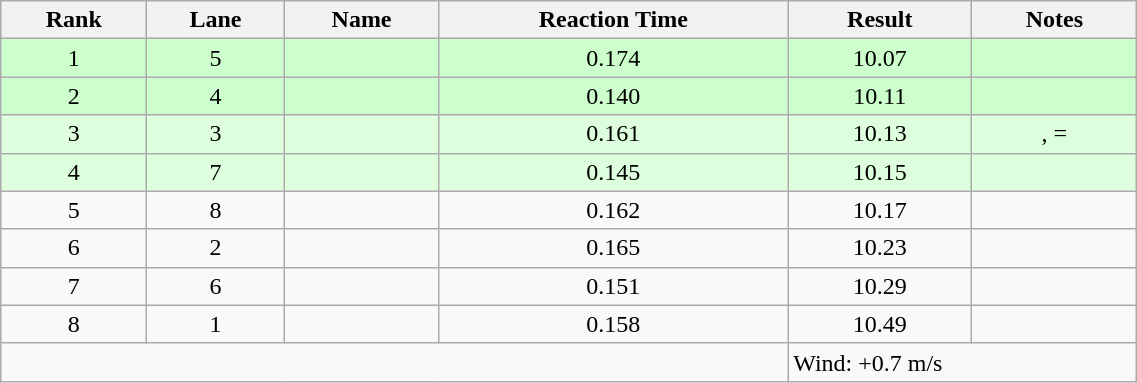<table class="wikitable" style="text-align:center;width: 60%">
<tr>
<th>Rank</th>
<th>Lane</th>
<th>Name</th>
<th>Reaction Time</th>
<th>Result</th>
<th>Notes</th>
</tr>
<tr bgcolor=ccffcc>
<td>1</td>
<td>5</td>
<td align="left"></td>
<td>0.174</td>
<td>10.07</td>
<td></td>
</tr>
<tr bgcolor=ccffcc>
<td>2</td>
<td>4</td>
<td align="left"></td>
<td>0.140</td>
<td>10.11</td>
<td></td>
</tr>
<tr bgcolor=ddffdd>
<td>3</td>
<td>3</td>
<td align="left"></td>
<td>0.161</td>
<td>10.13</td>
<td>, =</td>
</tr>
<tr bgcolor=ddffdd>
<td>4</td>
<td>7</td>
<td align="left"></td>
<td>0.145</td>
<td>10.15</td>
<td></td>
</tr>
<tr>
<td>5</td>
<td>8</td>
<td align="left"></td>
<td>0.162</td>
<td>10.17</td>
<td></td>
</tr>
<tr>
<td>6</td>
<td>2</td>
<td align="left"></td>
<td>0.165</td>
<td>10.23</td>
<td></td>
</tr>
<tr>
<td>7</td>
<td>6</td>
<td align="left"></td>
<td>0.151</td>
<td>10.29</td>
<td></td>
</tr>
<tr>
<td>8</td>
<td>1</td>
<td align="left"></td>
<td>0.158</td>
<td>10.49</td>
<td></td>
</tr>
<tr class="sortbottom">
<td colspan=4></td>
<td colspan="2" style="text-align:left;">Wind: +0.7 m/s</td>
</tr>
</table>
